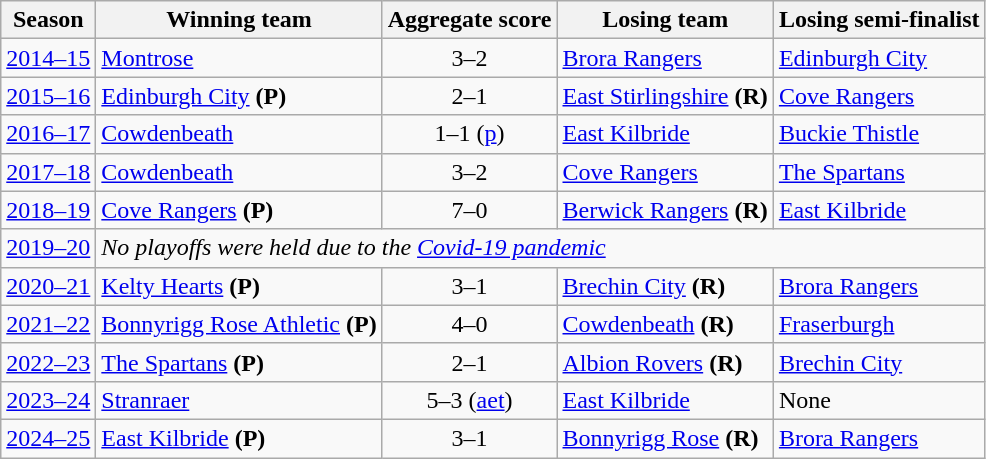<table class="wikitable">
<tr>
<th>Season</th>
<th>Winning team</th>
<th>Aggregate score</th>
<th>Losing team</th>
<th>Losing semi-finalist</th>
</tr>
<tr>
<td><a href='#'>2014–15</a></td>
<td><a href='#'>Montrose</a></td>
<td align=center>3–2</td>
<td><a href='#'>Brora Rangers</a></td>
<td><a href='#'>Edinburgh City</a></td>
</tr>
<tr>
<td><a href='#'>2015–16</a></td>
<td><a href='#'>Edinburgh City</a> <strong>(P)</strong></td>
<td align=center>2–1</td>
<td><a href='#'>East Stirlingshire</a> <strong>(R)</strong></td>
<td><a href='#'>Cove Rangers</a></td>
</tr>
<tr>
<td><a href='#'>2016–17</a></td>
<td><a href='#'>Cowdenbeath</a></td>
<td align=center>1–1 (<a href='#'>p</a>)</td>
<td><a href='#'>East Kilbride</a></td>
<td><a href='#'>Buckie Thistle</a></td>
</tr>
<tr>
<td><a href='#'>2017–18</a></td>
<td><a href='#'>Cowdenbeath</a></td>
<td align=center>3–2</td>
<td><a href='#'>Cove Rangers</a></td>
<td><a href='#'>The Spartans</a></td>
</tr>
<tr>
<td><a href='#'>2018–19</a></td>
<td><a href='#'>Cove Rangers</a> <strong>(P)</strong></td>
<td align=center>7–0</td>
<td><a href='#'>Berwick Rangers</a> <strong>(R)</strong></td>
<td><a href='#'>East Kilbride</a></td>
</tr>
<tr>
<td><a href='#'>2019–20</a></td>
<td colspan="4"><em>No playoffs were held due to the <a href='#'>Covid-19 pandemic</a></em></td>
</tr>
<tr>
<td><a href='#'>2020–21</a></td>
<td><a href='#'>Kelty Hearts</a> <strong>(P)</strong></td>
<td align=center>3–1</td>
<td><a href='#'>Brechin City</a> <strong>(R)</strong></td>
<td><a href='#'>Brora Rangers</a></td>
</tr>
<tr>
<td><a href='#'>2021–22</a></td>
<td><a href='#'>Bonnyrigg Rose Athletic</a> <strong>(P)</strong></td>
<td align=center>4–0</td>
<td><a href='#'>Cowdenbeath</a> <strong>(R)</strong></td>
<td><a href='#'>Fraserburgh</a></td>
</tr>
<tr>
<td><a href='#'>2022–23</a></td>
<td><a href='#'>The Spartans</a> <strong>(P)</strong></td>
<td align=center>2–1</td>
<td><a href='#'>Albion Rovers</a> <strong>(R)</strong></td>
<td><a href='#'>Brechin City</a></td>
</tr>
<tr>
<td><a href='#'>2023–24</a></td>
<td><a href='#'>Stranraer</a></td>
<td align=center>5–3 (<a href='#'>aet</a>)</td>
<td><a href='#'>East Kilbride</a></td>
<td>None</td>
</tr>
<tr>
<td><a href='#'>2024–25</a></td>
<td><a href='#'>East Kilbride</a> <strong>(P)</strong></td>
<td align=center>3–1</td>
<td><a href='#'>Bonnyrigg Rose</a> <strong>(R)</strong></td>
<td><a href='#'>Brora Rangers</a></td>
</tr>
</table>
